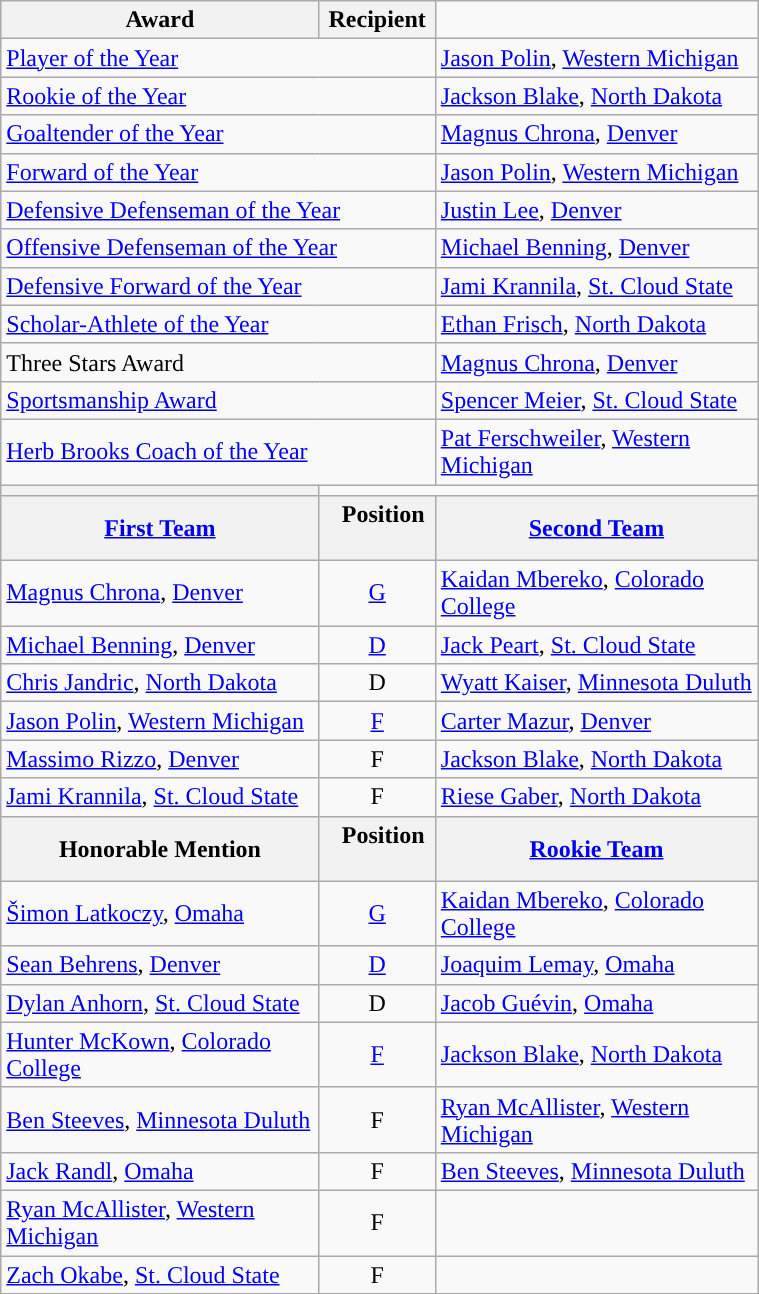<table class="wikitable" width=40%>
<tr>
<th>Award</th>
<th>Recipient </th>
</tr>
<tr>
<td colspan=2><a href='#'>Player of the Year</a></td>
<td><a href='#'>Jason Polin</a>, <a href='#'>Western Michigan</a></td>
</tr>
<tr>
<td colspan=2><a href='#'>Rookie of the Year</a></td>
<td><a href='#'>Jackson Blake</a>, <a href='#'>North Dakota</a></td>
</tr>
<tr>
<td colspan=2><a href='#'>Goaltender of the Year</a></td>
<td><a href='#'>Magnus Chrona</a>, <a href='#'>Denver</a></td>
</tr>
<tr>
<td colspan=2><a href='#'>Forward of the Year</a></td>
<td><a href='#'>Jason Polin</a>, <a href='#'>Western Michigan</a></td>
</tr>
<tr>
<td colspan=2><a href='#'>Defensive Defenseman of the Year</a></td>
<td><a href='#'>Justin Lee</a>, <a href='#'>Denver</a></td>
</tr>
<tr>
<td colspan=2><a href='#'>Offensive Defenseman of the Year</a></td>
<td><a href='#'>Michael Benning</a>, <a href='#'>Denver</a></td>
</tr>
<tr>
<td colspan=2><a href='#'>Defensive Forward of the Year</a></td>
<td><a href='#'>Jami Krannila</a>, <a href='#'>St. Cloud State</a></td>
</tr>
<tr>
<td colspan=2><a href='#'>Scholar-Athlete of the Year</a></td>
<td><a href='#'>Ethan Frisch</a>, <a href='#'>North Dakota</a></td>
</tr>
<tr>
<td colspan=2>Three Stars Award</td>
<td><a href='#'>Magnus Chrona</a>, <a href='#'>Denver</a></td>
</tr>
<tr>
<td colspan=2><a href='#'>Sportsmanship Award</a></td>
<td><a href='#'>Spencer Meier</a>, <a href='#'>St. Cloud State</a></td>
</tr>
<tr>
<td colspan=2><a href='#'>Herb Brooks Coach of the Year</a></td>
<td><a href='#'>Pat Ferschweiler</a>, <a href='#'>Western Michigan</a></td>
</tr>
<tr>
<th><a href='#'></a></th>
</tr>
<tr>
<th><a href='#'>First Team</a></th>
<th>  Position  </th>
<th><a href='#'>Second Team</a></th>
</tr>
<tr>
<td><a href='#'>Magnus Chrona</a>, <a href='#'>Denver</a></td>
<td align=center><a href='#'>G</a></td>
<td><a href='#'>Kaidan Mbereko</a>, <a href='#'>Colorado College</a></td>
</tr>
<tr>
<td><a href='#'>Michael Benning</a>, <a href='#'>Denver</a></td>
<td align=center><a href='#'>D</a></td>
<td><a href='#'>Jack Peart</a>, <a href='#'>St. Cloud State</a></td>
</tr>
<tr>
<td><a href='#'>Chris Jandric</a>, <a href='#'>North Dakota</a></td>
<td align=center>D</td>
<td><a href='#'>Wyatt Kaiser</a>, <a href='#'>Minnesota Duluth</a></td>
</tr>
<tr>
<td><a href='#'>Jason Polin</a>, <a href='#'>Western Michigan</a></td>
<td align=center><a href='#'>F</a></td>
<td><a href='#'>Carter Mazur</a>, <a href='#'>Denver</a></td>
</tr>
<tr>
<td><a href='#'>Massimo Rizzo</a>, <a href='#'>Denver</a></td>
<td align=center>F</td>
<td><a href='#'>Jackson Blake</a>, <a href='#'>North Dakota</a></td>
</tr>
<tr>
<td><a href='#'>Jami Krannila</a>, <a href='#'>St. Cloud State</a></td>
<td align=center>F</td>
<td><a href='#'>Riese Gaber</a>, <a href='#'>North Dakota</a></td>
</tr>
<tr>
<th>Honorable Mention</th>
<th>  Position  </th>
<th><a href='#'>Rookie Team</a></th>
</tr>
<tr>
<td><a href='#'>Šimon Latkoczy</a>, <a href='#'>Omaha</a></td>
<td align=center><a href='#'>G</a></td>
<td><a href='#'>Kaidan Mbereko</a>, <a href='#'>Colorado College</a></td>
</tr>
<tr>
<td><a href='#'>Sean Behrens</a>, <a href='#'>Denver</a></td>
<td align=center><a href='#'>D</a></td>
<td><a href='#'>Joaquim Lemay</a>, <a href='#'>Omaha</a></td>
</tr>
<tr>
<td><a href='#'>Dylan Anhorn</a>, <a href='#'>St. Cloud State</a></td>
<td align=center>D</td>
<td><a href='#'>Jacob Guévin</a>, <a href='#'>Omaha</a></td>
</tr>
<tr>
<td><a href='#'>Hunter McKown</a>, <a href='#'>Colorado College</a></td>
<td align=center><a href='#'>F</a></td>
<td><a href='#'>Jackson Blake</a>, <a href='#'>North Dakota</a></td>
</tr>
<tr>
<td><a href='#'>Ben Steeves</a>, <a href='#'>Minnesota Duluth</a></td>
<td align=center>F</td>
<td><a href='#'>Ryan McAllister</a>, <a href='#'>Western Michigan</a></td>
</tr>
<tr>
<td><a href='#'>Jack Randl</a>, <a href='#'>Omaha</a></td>
<td align=center>F</td>
<td><a href='#'>Ben Steeves</a>, <a href='#'>Minnesota Duluth</a></td>
</tr>
<tr>
<td><a href='#'>Ryan McAllister</a>, <a href='#'>Western Michigan</a></td>
<td align=center>F</td>
<td></td>
</tr>
<tr>
<td><a href='#'>Zach Okabe</a>, <a href='#'>St. Cloud State</a></td>
<td align=center>F</td>
<td></td>
</tr>
<tr>
</tr>
</table>
